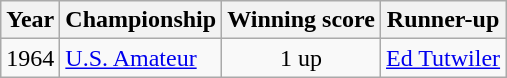<table class="wikitable">
<tr>
<th>Year</th>
<th>Championship</th>
<th>Winning score</th>
<th>Runner-up</th>
</tr>
<tr>
<td>1964</td>
<td><a href='#'>U.S. Amateur</a></td>
<td align=center>1 up</td>
<td> <a href='#'>Ed Tutwiler</a></td>
</tr>
</table>
